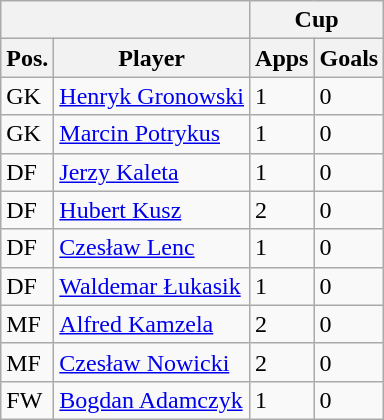<table class="wikitable" style="display: inline-table;">
<tr>
<th colspan="2"></th>
<th colspan="2">Cup</th>
</tr>
<tr>
<th>Pos.</th>
<th>Player</th>
<th>Apps</th>
<th>Goals</th>
</tr>
<tr>
<td>GK</td>
<td><a href='#'>Henryk Gronowski</a></td>
<td>1</td>
<td>0</td>
</tr>
<tr>
<td>GK</td>
<td><a href='#'>Marcin Potrykus</a></td>
<td>1</td>
<td>0</td>
</tr>
<tr>
<td>DF</td>
<td><a href='#'>Jerzy Kaleta</a></td>
<td>1</td>
<td>0</td>
</tr>
<tr>
<td>DF</td>
<td><a href='#'>Hubert Kusz</a></td>
<td>2</td>
<td>0</td>
</tr>
<tr>
<td>DF</td>
<td><a href='#'>Czesław Lenc</a></td>
<td>1</td>
<td>0</td>
</tr>
<tr>
<td>DF</td>
<td><a href='#'>Waldemar Łukasik</a></td>
<td>1</td>
<td>0</td>
</tr>
<tr>
<td>MF</td>
<td><a href='#'>Alfred Kamzela</a></td>
<td>2</td>
<td>0</td>
</tr>
<tr>
<td>MF</td>
<td><a href='#'>Czesław Nowicki</a></td>
<td>2</td>
<td>0</td>
</tr>
<tr>
<td>FW</td>
<td><a href='#'>Bogdan Adamczyk</a></td>
<td>1</td>
<td>0</td>
</tr>
</table>
